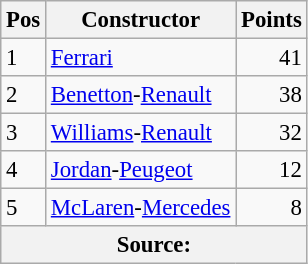<table class="wikitable" style="font-size: 95%;">
<tr>
<th>Pos</th>
<th>Constructor</th>
<th>Points</th>
</tr>
<tr>
<td>1</td>
<td> <a href='#'>Ferrari</a></td>
<td align="right">41</td>
</tr>
<tr>
<td>2</td>
<td> <a href='#'>Benetton</a>-<a href='#'>Renault</a></td>
<td align="right">38</td>
</tr>
<tr>
<td>3</td>
<td> <a href='#'>Williams</a>-<a href='#'>Renault</a></td>
<td align="right">32</td>
</tr>
<tr>
<td>4</td>
<td> <a href='#'>Jordan</a>-<a href='#'>Peugeot</a></td>
<td align="right">12</td>
</tr>
<tr>
<td>5</td>
<td> <a href='#'>McLaren</a>-<a href='#'>Mercedes</a></td>
<td align="right">8</td>
</tr>
<tr>
<th colspan=4>Source:</th>
</tr>
</table>
